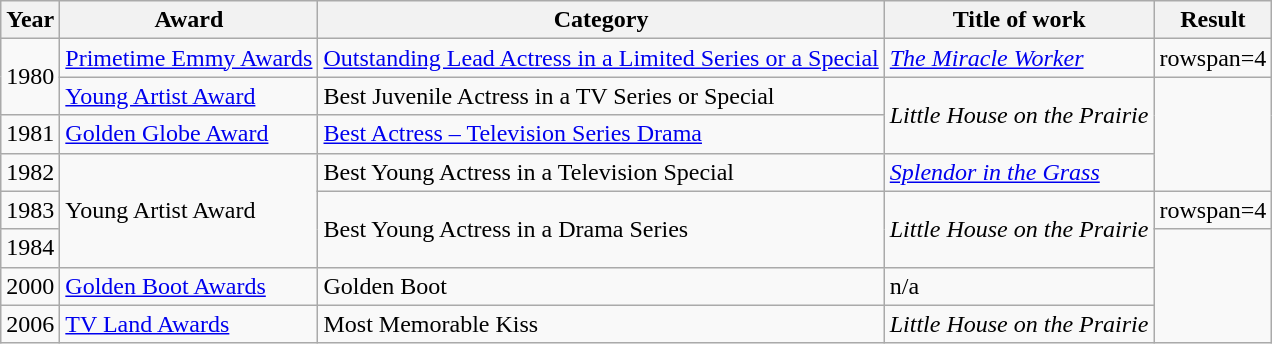<table class="wikitable sortable">
<tr>
<th>Year</th>
<th>Award</th>
<th>Category</th>
<th>Title of work</th>
<th>Result</th>
</tr>
<tr>
<td rowspan=2>1980</td>
<td><a href='#'>Primetime Emmy Awards</a></td>
<td><a href='#'>Outstanding Lead Actress in a Limited Series or a Special</a></td>
<td><em><a href='#'>The Miracle Worker</a></em></td>
<td>rowspan=4 </td>
</tr>
<tr>
<td><a href='#'>Young Artist Award</a></td>
<td>Best Juvenile Actress in a TV Series or Special</td>
<td rowspan=2><em>Little House on the Prairie</em></td>
</tr>
<tr>
<td>1981</td>
<td><a href='#'>Golden Globe Award</a></td>
<td><a href='#'>Best Actress – Television Series Drama</a></td>
</tr>
<tr>
<td>1982</td>
<td rowspan=3>Young Artist Award</td>
<td>Best Young Actress in a Television Special</td>
<td><em><a href='#'>Splendor in the Grass</a></em></td>
</tr>
<tr>
<td>1983</td>
<td rowspan=2>Best Young Actress in a Drama Series</td>
<td rowspan=2><em>Little House on the Prairie</em></td>
<td>rowspan=4 </td>
</tr>
<tr>
<td>1984</td>
</tr>
<tr>
<td>2000</td>
<td><a href='#'>Golden Boot Awards</a></td>
<td>Golden Boot</td>
<td>n/a</td>
</tr>
<tr>
<td>2006</td>
<td><a href='#'>TV Land Awards</a></td>
<td>Most Memorable Kiss</td>
<td><em>Little House on the Prairie</em></td>
</tr>
</table>
